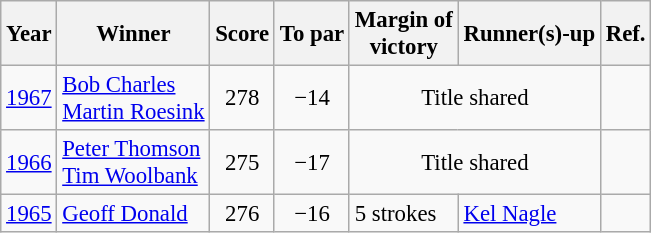<table class=wikitable style="font-size:95%">
<tr>
<th>Year</th>
<th>Winner</th>
<th>Score</th>
<th>To par</th>
<th>Margin of<br>victory</th>
<th>Runner(s)-up</th>
<th>Ref.</th>
</tr>
<tr>
<td><a href='#'>1967</a></td>
<td> <a href='#'>Bob Charles</a><br> <a href='#'>Martin Roesink</a></td>
<td align=center>278</td>
<td align=center>−14</td>
<td colspan=2 align=center>Title shared</td>
<td></td>
</tr>
<tr>
<td><a href='#'>1966</a></td>
<td> <a href='#'>Peter Thomson</a><br> <a href='#'>Tim Woolbank</a></td>
<td align=center>275</td>
<td align=center>−17</td>
<td colspan=2 align=center>Title shared</td>
<td></td>
</tr>
<tr>
<td><a href='#'>1965</a></td>
<td> <a href='#'>Geoff Donald</a></td>
<td align=center>276</td>
<td align=center>−16</td>
<td>5 strokes</td>
<td> <a href='#'>Kel Nagle</a></td>
<td></td>
</tr>
</table>
